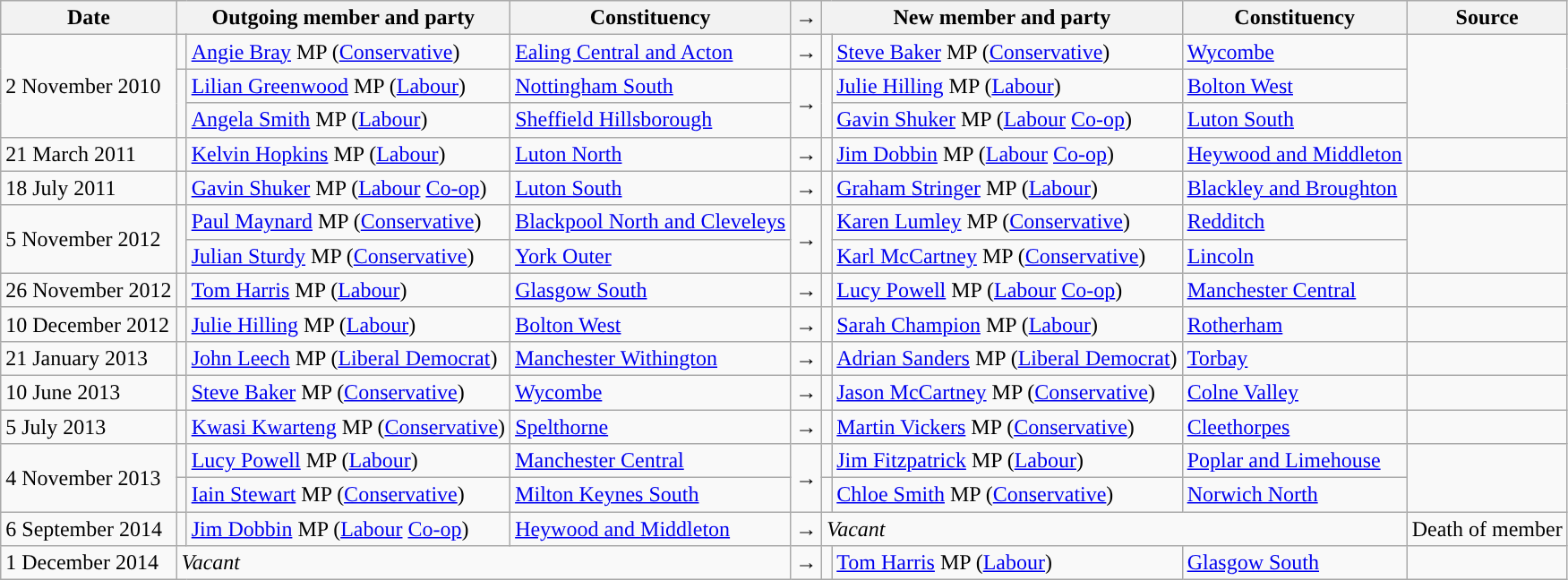<table class="wikitable">
<tr>
<th valign="top">Date</th>
<th colspan="2" valign="top">Outgoing member and party</th>
<th valign="top">Constituency</th>
<th>→</th>
<th colspan="2" valign="top">New member and party</th>
<th valign="top">Constituency</th>
<th valign="top">Source</th>
</tr>
<tr>
<td rowspan=3 nowrap>2 November 2010</td>
<td style="color:inherit;background:"></td>
<td><a href='#'>Angie Bray</a> MP (<a href='#'>Conservative</a>)</td>
<td><a href='#'>Ealing Central and Acton</a></td>
<td>→</td>
<td style="color:inherit;background:"></td>
<td><a href='#'>Steve Baker</a> MP (<a href='#'>Conservative</a>)</td>
<td><a href='#'>Wycombe</a></td>
<td rowspan=3></td>
</tr>
<tr>
<td rowspan=2 style="color:inherit;background:"></td>
<td><a href='#'>Lilian Greenwood</a> MP (<a href='#'>Labour</a>)</td>
<td><a href='#'>Nottingham South</a></td>
<td rowspan=2>→</td>
<td rowspan=2 style="color:inherit;background:"></td>
<td><a href='#'>Julie Hilling</a> MP (<a href='#'>Labour</a>)</td>
<td><a href='#'>Bolton West</a></td>
</tr>
<tr>
<td><a href='#'>Angela Smith</a> MP (<a href='#'>Labour</a>)</td>
<td><a href='#'>Sheffield Hillsborough</a></td>
<td><a href='#'>Gavin Shuker</a> MP (<a href='#'>Labour</a> <a href='#'>Co-op</a>)</td>
<td><a href='#'>Luton South</a></td>
</tr>
<tr>
<td>21 March 2011</td>
<td style="color:inherit;background:"></td>
<td><a href='#'>Kelvin Hopkins</a> MP (<a href='#'>Labour</a>)</td>
<td><a href='#'>Luton North</a></td>
<td>→</td>
<td style="color:inherit;background:"></td>
<td><a href='#'>Jim Dobbin</a> MP (<a href='#'>Labour</a> <a href='#'>Co-op</a>)</td>
<td><a href='#'>Heywood and Middleton</a></td>
<td></td>
</tr>
<tr>
<td>18 July 2011</td>
<td style="color:inherit;background:"></td>
<td><a href='#'>Gavin Shuker</a> MP (<a href='#'>Labour</a> <a href='#'>Co-op</a>)</td>
<td><a href='#'>Luton South</a></td>
<td>→</td>
<td style="color:inherit;background:"></td>
<td><a href='#'>Graham Stringer</a> MP (<a href='#'>Labour</a>)</td>
<td><a href='#'>Blackley and Broughton</a></td>
<td></td>
</tr>
<tr>
<td rowspan=2>5 November 2012</td>
<td rowspan=2 style="color:inherit;background:"></td>
<td><a href='#'>Paul Maynard</a> MP (<a href='#'>Conservative</a>)</td>
<td><a href='#'>Blackpool North and Cleveleys</a></td>
<td rowspan=2>→</td>
<td rowspan=2 style="color:inherit;background:"></td>
<td><a href='#'>Karen Lumley</a> MP (<a href='#'>Conservative</a>)</td>
<td><a href='#'>Redditch</a></td>
<td rowspan=2></td>
</tr>
<tr>
<td><a href='#'>Julian Sturdy</a> MP (<a href='#'>Conservative</a>)</td>
<td><a href='#'>York Outer</a></td>
<td><a href='#'>Karl McCartney</a> MP (<a href='#'>Conservative</a>)</td>
<td><a href='#'>Lincoln</a></td>
</tr>
<tr>
<td nowrap>26 November 2012</td>
<td style="color:inherit;background:"></td>
<td><a href='#'>Tom Harris</a> MP (<a href='#'>Labour</a>)</td>
<td><a href='#'>Glasgow South</a></td>
<td>→</td>
<td style="color:inherit;background:"></td>
<td><a href='#'>Lucy Powell</a> MP (<a href='#'>Labour</a> <a href='#'>Co-op</a>)</td>
<td><a href='#'>Manchester Central</a></td>
<td></td>
</tr>
<tr>
<td>10 December 2012</td>
<td style="color:inherit;background:"></td>
<td><a href='#'>Julie Hilling</a> MP (<a href='#'>Labour</a>)</td>
<td><a href='#'>Bolton West</a></td>
<td>→</td>
<td style="color:inherit;background:"></td>
<td><a href='#'>Sarah Champion</a> MP (<a href='#'>Labour</a>)</td>
<td><a href='#'>Rotherham</a></td>
<td></td>
</tr>
<tr>
<td>21 January 2013</td>
<td style="color:inherit;background:"></td>
<td><a href='#'>John Leech</a> MP (<a href='#'>Liberal Democrat</a>)</td>
<td><a href='#'>Manchester Withington</a></td>
<td>→</td>
<td style="color:inherit;background:"></td>
<td><a href='#'>Adrian Sanders</a> MP (<a href='#'>Liberal Democrat</a>)</td>
<td><a href='#'>Torbay</a></td>
<td></td>
</tr>
<tr>
<td>10 June 2013</td>
<td style="color:inherit;background:"></td>
<td><a href='#'>Steve Baker</a> MP (<a href='#'>Conservative</a>)</td>
<td><a href='#'>Wycombe</a></td>
<td>→</td>
<td style="color:inherit;background:"></td>
<td><a href='#'>Jason McCartney</a> MP (<a href='#'>Conservative</a>)</td>
<td><a href='#'>Colne Valley</a></td>
<td></td>
</tr>
<tr>
<td>5 July 2013</td>
<td style="color:inherit;background:"></td>
<td><a href='#'>Kwasi Kwarteng</a> MP (<a href='#'>Conservative</a>)</td>
<td><a href='#'>Spelthorne</a></td>
<td>→</td>
<td style="color:inherit;background:"></td>
<td><a href='#'>Martin Vickers</a> MP (<a href='#'>Conservative</a>)</td>
<td><a href='#'>Cleethorpes</a></td>
<td></td>
</tr>
<tr>
<td rowspan=2>4 November 2013</td>
<td style="color:inherit;background:"></td>
<td><a href='#'>Lucy Powell</a> MP (<a href='#'>Labour</a>)</td>
<td><a href='#'>Manchester Central</a></td>
<td rowspan=2>→</td>
<td style="color:inherit;background:"></td>
<td><a href='#'>Jim Fitzpatrick</a> MP (<a href='#'>Labour</a>)</td>
<td><a href='#'>Poplar and Limehouse</a></td>
<td rowspan=2></td>
</tr>
<tr>
<td style="color:inherit;background:"></td>
<td><a href='#'>Iain Stewart</a> MP (<a href='#'>Conservative</a>)</td>
<td><a href='#'>Milton Keynes South</a></td>
<td style="color:inherit;background:"></td>
<td><a href='#'>Chloe Smith</a> MP (<a href='#'>Conservative</a>)</td>
<td><a href='#'>Norwich North</a></td>
</tr>
<tr>
<td>6 September 2014</td>
<td style="color:inherit;background:"></td>
<td><a href='#'>Jim Dobbin</a> MP (<a href='#'>Labour</a> <a href='#'>Co-op</a>)</td>
<td><a href='#'>Heywood and Middleton</a></td>
<td>→</td>
<td colspan=3><em>Vacant</em></td>
<td>Death of member</td>
</tr>
<tr>
<td>1 December 2014</td>
<td colspan=3><em>Vacant</em></td>
<td>→</td>
<td style="color:inherit;background:"></td>
<td><a href='#'>Tom Harris</a> MP (<a href='#'>Labour</a>)</td>
<td><a href='#'>Glasgow South</a></td>
<td></td>
</tr>
</table>
